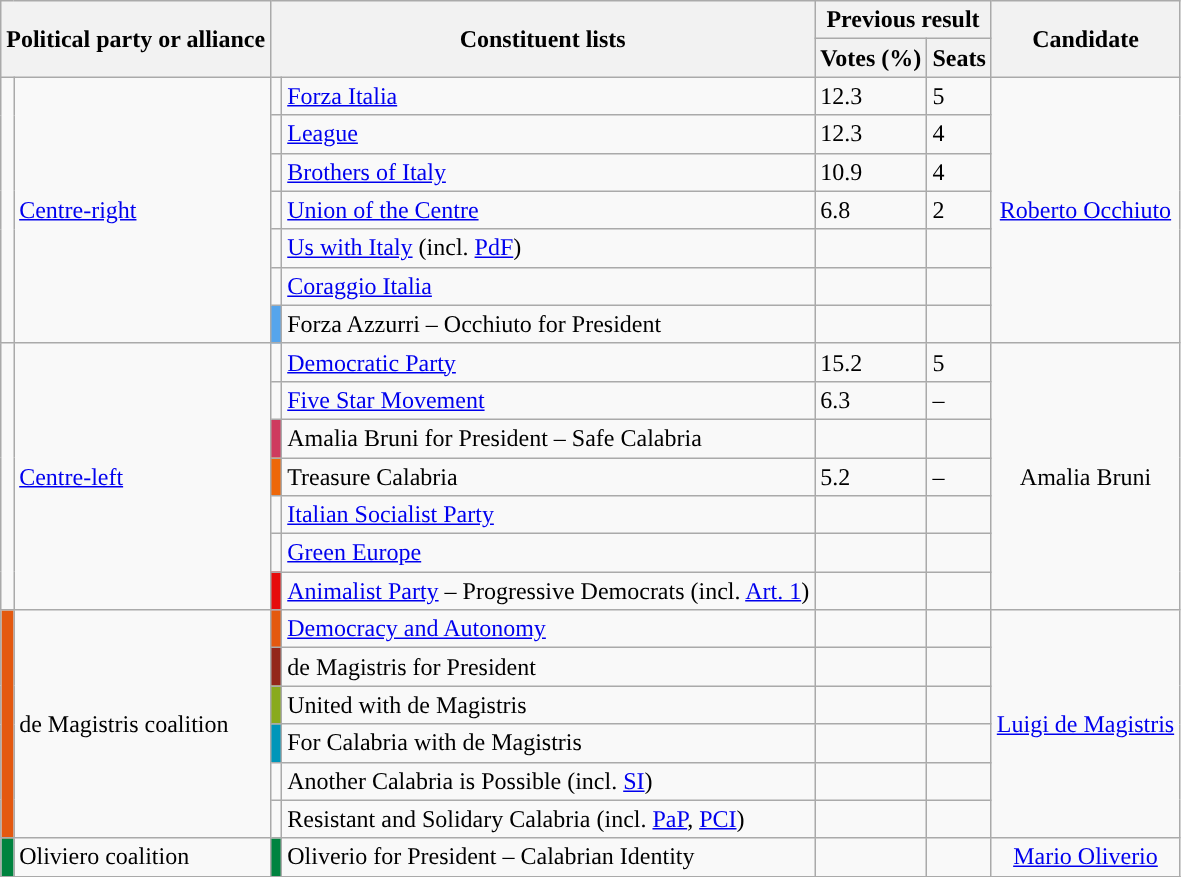<table class="wikitable" style="text-align:left">
<tr>
<th colspan=2 rowspan="2">Political party or alliance</th>
<th colspan=2 rowspan="2">Constituent lists</th>
<th colspan="2">Previous result</th>
<th colspan="2" rowspan="2">Candidate</th>
</tr>
<tr>
<th>Votes (%)</th>
<th>Seats</th>
</tr>
<tr>
<td rowspan="7" style="background:"></td>
<td rowspan="7"><a href='#'>Centre-right</a></td>
<td></td>
<td style="text-align:left;"><a href='#'>Forza Italia</a></td>
<td>12.3</td>
<td>5</td>
<td rowspan="7" style="text-align:center;"><a href='#'>Roberto Occhiuto</a></td>
</tr>
<tr>
<td></td>
<td style="text-align:left;"><a href='#'>League</a></td>
<td>12.3</td>
<td>4</td>
</tr>
<tr>
<td></td>
<td style="text-align:left;"><a href='#'>Brothers of Italy</a></td>
<td>10.9</td>
<td>4</td>
</tr>
<tr>
<td></td>
<td style="text-align:left;"><a href='#'>Union of the Centre</a></td>
<td>6.8</td>
<td>2</td>
</tr>
<tr>
<td></td>
<td style="text-align:left;"><a href='#'>Us with Italy</a> (incl. <a href='#'>PdF</a>)</td>
<td></td>
<td></td>
</tr>
<tr>
<td></td>
<td style="text-align:left;"><a href='#'>Coraggio Italia</a></td>
<td></td>
<td></td>
</tr>
<tr>
<td bgcolor="#56A5EC"></td>
<td style="text-align:left;">Forza Azzurri – Occhiuto for President</td>
<td></td>
<td></td>
</tr>
<tr>
<td rowspan="7"></td>
<td rowspan="7"><a href='#'>Centre-left</a></td>
<td></td>
<td style="text-align:left;"><a href='#'>Democratic Party</a></td>
<td>15.2</td>
<td>5</td>
<td rowspan="7" style="text-align:center;">Amalia Bruni</td>
</tr>
<tr>
<td></td>
<td style="text-align:left;"><a href='#'>Five Star Movement</a></td>
<td>6.3</td>
<td>–</td>
</tr>
<tr>
<td bgcolor="#CE3A5E"></td>
<td style="text-align:left;">Amalia Bruni for President – Safe Calabria</td>
<td></td>
<td></td>
</tr>
<tr>
<td bgcolor="#EE6709"></td>
<td style="text-align:left;">Treasure Calabria</td>
<td>5.2</td>
<td>–</td>
</tr>
<tr>
<td></td>
<td style="text-align:left;"><a href='#'>Italian Socialist Party</a></td>
<td></td>
<td></td>
</tr>
<tr>
<td></td>
<td style="text-align:left;"><a href='#'>Green Europe</a></td>
<td></td>
<td></td>
</tr>
<tr>
<td bgcolor="#E60C0C"></td>
<td style="text-align:left;"><a href='#'>Animalist Party</a> – Progressive Democrats (incl. <a href='#'>Art. 1</a>)</td>
<td></td>
<td></td>
</tr>
<tr>
<td rowspan="6" bgcolor="#E4590F"></td>
<td rowspan="6">de Magistris coalition</td>
<td bgcolor="#E4590F"></td>
<td style="text-align:left;"><a href='#'>Democracy and Autonomy</a></td>
<td></td>
<td></td>
<td rowspan="6" style="text-align:center;"><a href='#'>Luigi de Magistris</a></td>
</tr>
<tr>
<td bgcolor="#93271A"></td>
<td style="text-align:left;">de Magistris for President</td>
<td></td>
<td></td>
</tr>
<tr>
<td bgcolor="#89AA1D"></td>
<td style="text-align:left;">United with de Magistris</td>
<td></td>
<td></td>
</tr>
<tr>
<td bgcolor="#0196B9"></td>
<td style="text-align:left;">For Calabria with de Magistris</td>
<td></td>
<td></td>
</tr>
<tr>
<td></td>
<td style="text-align:left;">Another Calabria is Possible (incl. <a href='#'>SI</a>)</td>
<td></td>
<td></td>
</tr>
<tr>
<td></td>
<td style="text-align:left;">Resistant and Solidary Calabria (incl. <a href='#'>PaP</a>, <a href='#'>PCI</a>)</td>
<td></td>
<td></td>
</tr>
<tr>
<td rowspan="1" bgcolor="#00833F"></td>
<td rowspan="1">Oliviero coalition</td>
<td bgcolor="#00833F"></td>
<td style="text-align:left;">Oliverio for President – Calabrian Identity</td>
<td></td>
<td></td>
<td rowspan="1" style="text-align:center;"><a href='#'>Mario Oliverio</a></td>
</tr>
<tr>
</tr>
</table>
